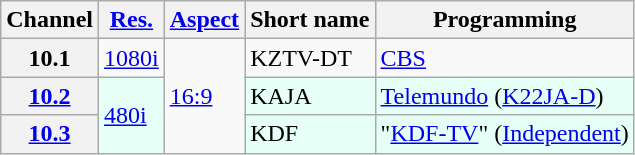<table class="wikitable">
<tr>
<th scope = "col">Channel</th>
<th scope = "col"><a href='#'>Res.</a></th>
<th scope = "col"><a href='#'>Aspect</a></th>
<th scope = "col">Short name</th>
<th scope = "col">Programming</th>
</tr>
<tr>
<th scope = "row">10.1</th>
<td><a href='#'>1080i</a></td>
<td rowspan=3><a href='#'>16:9</a></td>
<td>KZTV-DT</td>
<td><a href='#'>CBS</a></td>
</tr>
<tr style="background-color: #E6FFF7;">
<th scope = "row"><a href='#'>10.2</a></th>
<td rowspan=2><a href='#'>480i</a></td>
<td>KAJA</td>
<td><a href='#'>Telemundo</a> (<a href='#'>K22JA-D</a>)</td>
</tr>
<tr style="background-color: #E6FFF7;">
<th scope = "row"><a href='#'>10.3</a></th>
<td>KDF</td>
<td>"<a href='#'>KDF-TV</a>" (<a href='#'>Independent</a>)</td>
</tr>
</table>
